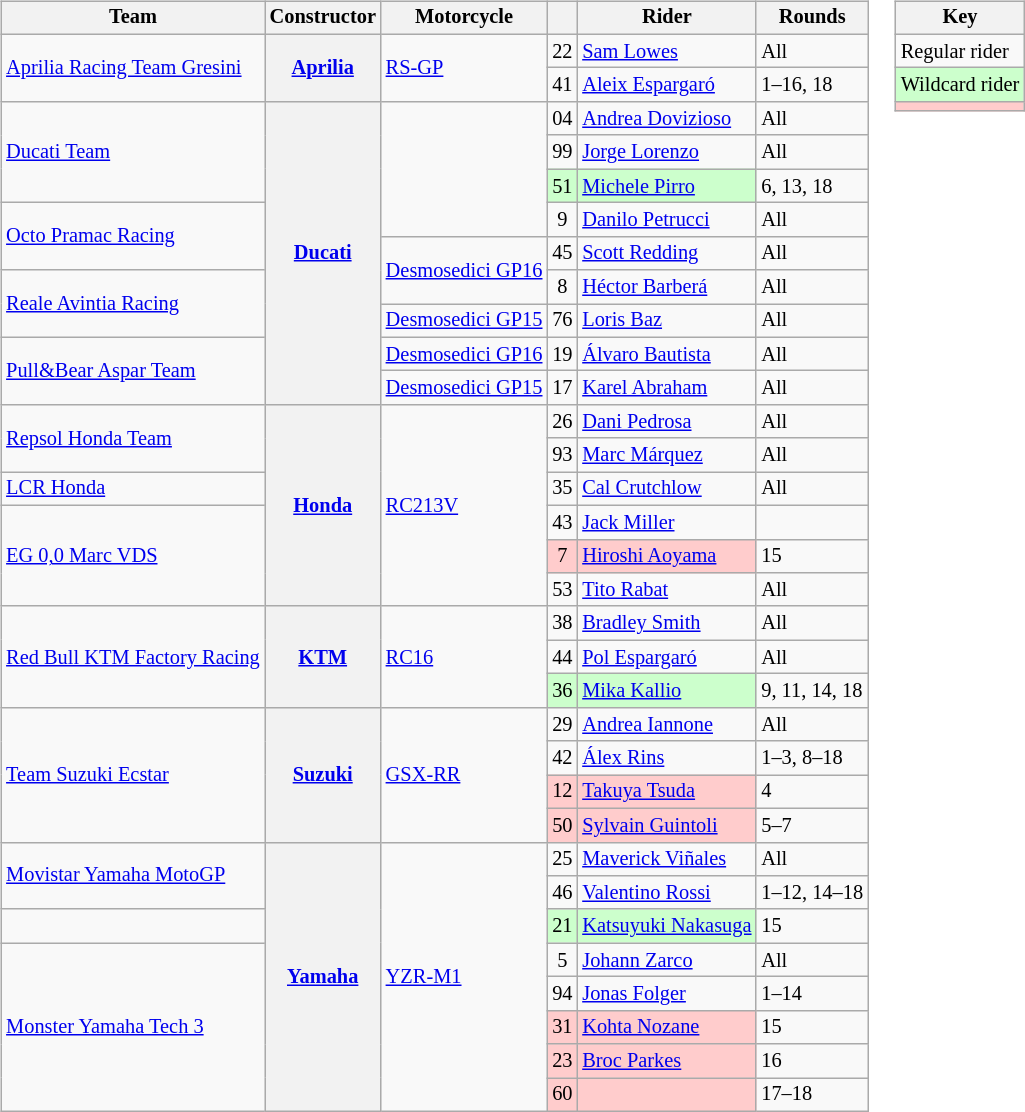<table>
<tr>
<td><br><table class="wikitable" style="font-size: 85%;">
<tr>
<th>Team</th>
<th>Constructor</th>
<th>Motorcycle</th>
<th></th>
<th>Rider</th>
<th>Rounds</th>
</tr>
<tr>
<td rowspan=2> <a href='#'>Aprilia Racing Team Gresini</a></td>
<th rowspan=2><a href='#'>Aprilia</a></th>
<td rowspan=2><a href='#'>RS-GP</a></td>
<td align=center>22</td>
<td> <a href='#'>Sam Lowes</a></td>
<td>All</td>
</tr>
<tr>
<td align=center>41</td>
<td> <a href='#'>Aleix Espargaró</a></td>
<td>1–16, 18</td>
</tr>
<tr>
<td rowspan=3> <a href='#'>Ducati Team</a></td>
<th rowspan=9><a href='#'>Ducati</a></th>
<td rowspan=4></td>
<td align=center>04</td>
<td> <a href='#'>Andrea Dovizioso</a></td>
<td>All</td>
</tr>
<tr>
<td align=center>99</td>
<td> <a href='#'>Jorge Lorenzo</a></td>
<td>All</td>
</tr>
<tr>
<td align=center style="background:#ccffcc;">51</td>
<td style="background:#ccffcc;"> <a href='#'>Michele Pirro</a></td>
<td>6, 13, 18</td>
</tr>
<tr>
<td rowspan=2> <a href='#'>Octo Pramac Racing</a></td>
<td align=center>9</td>
<td> <a href='#'>Danilo Petrucci</a></td>
<td>All</td>
</tr>
<tr>
<td rowspan=2><a href='#'>Desmosedici GP16</a></td>
<td align=center>45</td>
<td> <a href='#'>Scott Redding</a></td>
<td>All</td>
</tr>
<tr>
<td rowspan=2> <a href='#'>Reale Avintia Racing</a></td>
<td align=center>8</td>
<td> <a href='#'>Héctor Barberá</a></td>
<td>All</td>
</tr>
<tr>
<td><a href='#'>Desmosedici GP15</a></td>
<td align=center>76</td>
<td> <a href='#'>Loris Baz</a></td>
<td>All</td>
</tr>
<tr>
<td rowspan=2> <a href='#'>Pull&Bear Aspar Team</a></td>
<td><a href='#'>Desmosedici GP16</a></td>
<td align=center>19</td>
<td> <a href='#'>Álvaro Bautista</a></td>
<td>All</td>
</tr>
<tr>
<td><a href='#'>Desmosedici GP15</a></td>
<td align=center>17</td>
<td> <a href='#'>Karel Abraham</a></td>
<td>All</td>
</tr>
<tr>
<td rowspan=2> <a href='#'>Repsol Honda Team</a></td>
<th rowspan=6><a href='#'>Honda</a></th>
<td rowspan=6><a href='#'>RC213V</a></td>
<td align=center>26</td>
<td> <a href='#'>Dani Pedrosa</a></td>
<td>All</td>
</tr>
<tr>
<td align=center>93</td>
<td> <a href='#'>Marc Márquez</a></td>
<td>All</td>
</tr>
<tr>
<td> <a href='#'>LCR Honda</a></td>
<td align=center>35</td>
<td> <a href='#'>Cal Crutchlow</a></td>
<td>All</td>
</tr>
<tr>
<td rowspan=3> <a href='#'>EG 0,0 Marc VDS</a></td>
<td align=center>43</td>
<td> <a href='#'>Jack Miller</a></td>
<td></td>
</tr>
<tr>
<td align=center style="background:#ffcccc;">7</td>
<td style="background:#ffcccc;"> <a href='#'>Hiroshi Aoyama</a></td>
<td>15</td>
</tr>
<tr>
<td align=center>53</td>
<td> <a href='#'>Tito Rabat</a></td>
<td>All</td>
</tr>
<tr>
<td rowspan=3> <a href='#'>Red Bull KTM Factory Racing</a></td>
<th rowspan=3><a href='#'>KTM</a></th>
<td rowspan=3><a href='#'>RC16</a></td>
<td align=center>38</td>
<td> <a href='#'>Bradley Smith</a></td>
<td>All</td>
</tr>
<tr>
<td align=center>44</td>
<td> <a href='#'>Pol Espargaró</a></td>
<td>All</td>
</tr>
<tr>
<td align=center style="background:#ccffcc;">36</td>
<td style="background:#ccffcc;"> <a href='#'>Mika Kallio</a></td>
<td>9, 11, 14, 18</td>
</tr>
<tr>
<td rowspan=4> <a href='#'>Team Suzuki Ecstar</a></td>
<th rowspan=4><a href='#'>Suzuki</a></th>
<td rowspan=4><a href='#'>GSX-RR</a></td>
<td align=center>29</td>
<td> <a href='#'>Andrea Iannone</a></td>
<td>All</td>
</tr>
<tr>
<td align=center>42</td>
<td> <a href='#'>Álex Rins</a></td>
<td>1–3, 8–18</td>
</tr>
<tr>
<td align=center style="background:#ffcccc;">12</td>
<td style="background:#ffcccc;"> <a href='#'>Takuya Tsuda</a></td>
<td>4</td>
</tr>
<tr>
<td align=center style="background:#ffcccc;">50</td>
<td style="background:#ffcccc;"> <a href='#'>Sylvain Guintoli</a></td>
<td>5–7</td>
</tr>
<tr>
<td rowspan=2> <a href='#'>Movistar Yamaha MotoGP</a></td>
<th rowspan=8><a href='#'>Yamaha</a></th>
<td rowspan=8><a href='#'>YZR-M1</a></td>
<td align=center>25</td>
<td> <a href='#'>Maverick Viñales</a></td>
<td>All</td>
</tr>
<tr>
<td align=center>46</td>
<td> <a href='#'>Valentino Rossi</a></td>
<td>1–12, 14–18</td>
</tr>
<tr>
<td></td>
<td align=center style="background:#ccffcc;">21</td>
<td style="background:#ccffcc;"> <a href='#'>Katsuyuki Nakasuga</a></td>
<td>15</td>
</tr>
<tr>
<td rowspan=5> <a href='#'>Monster Yamaha Tech 3</a></td>
<td align=center>5</td>
<td> <a href='#'>Johann Zarco</a></td>
<td>All</td>
</tr>
<tr>
<td align=center>94</td>
<td> <a href='#'>Jonas Folger</a></td>
<td>1–14</td>
</tr>
<tr>
<td align=center style="background:#ffcccc;">31</td>
<td style="background:#ffcccc;"> <a href='#'>Kohta Nozane</a></td>
<td>15</td>
</tr>
<tr>
<td align=center style="background:#ffcccc;">23</td>
<td style="background:#ffcccc;"> <a href='#'>Broc Parkes</a></td>
<td>16</td>
</tr>
<tr>
<td align=center style="background:#ffcccc;">60</td>
<td style="background:#ffcccc;"></td>
<td>17–18</td>
</tr>
</table>
</td>
<td valign="top"><br><table class="wikitable" style="font-size: 85%;">
<tr>
<th colspan=2>Key</th>
</tr>
<tr>
<td>Regular rider</td>
</tr>
<tr style="background:#ccffcc;">
<td>Wildcard rider</td>
</tr>
<tr style="background:#ffcccc;">
<td></td>
</tr>
</table>
</td>
</tr>
</table>
